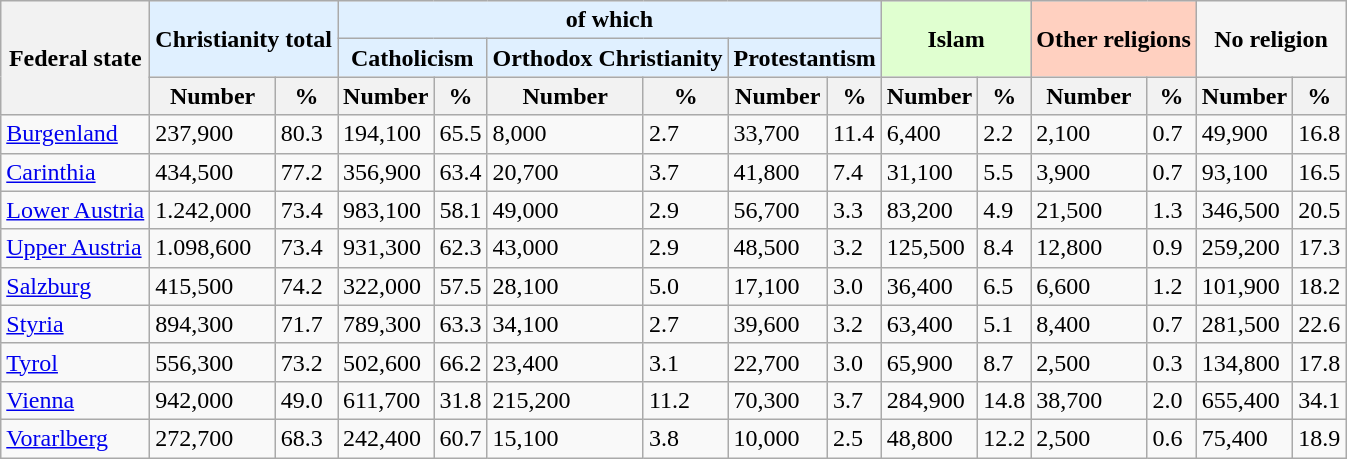<table class="wikitable">
<tr>
<th rowspan="3">Federal state</th>
<th colspan="2" rowspan="2" style="text-align:center; background:#E0F0FF;">Christianity total</th>
<th colspan="6" style="text-align:center; background:#E0F0FF;">of which</th>
<th colspan="2" rowspan="2" style="text-align:center; background:#E0FFD0;">Islam</th>
<th colspan="2" rowspan="2" style="text-align:center; background:#FFD0C0;">Other religions</th>
<th colspan="2" rowspan="2" style="text-align:center; background:#F5F5F5;">No religion</th>
</tr>
<tr>
<th colspan="2" style="text-align:center; background:#E0F0FF;">Catholicism</th>
<th colspan="2" style="text-align:center; background:#E0F0FF;">Orthodox Christianity</th>
<th colspan="2" style="text-align:center; background:#E0F0FF;">Protestantism</th>
</tr>
<tr>
<th>Number</th>
<th>%</th>
<th>Number</th>
<th>%</th>
<th>Number</th>
<th>%</th>
<th>Number</th>
<th>%</th>
<th>Number</th>
<th>%</th>
<th>Number</th>
<th>%</th>
<th>Number</th>
<th>%</th>
</tr>
<tr>
<td> <a href='#'>Burgenland</a></td>
<td>237,900</td>
<td>80.3</td>
<td>194,100</td>
<td>65.5</td>
<td>8,000</td>
<td>2.7</td>
<td>33,700</td>
<td>11.4</td>
<td>6,400</td>
<td>2.2</td>
<td>2,100</td>
<td>0.7</td>
<td>49,900</td>
<td>16.8</td>
</tr>
<tr>
<td> <a href='#'>Carinthia</a></td>
<td>434,500</td>
<td>77.2</td>
<td>356,900</td>
<td>63.4</td>
<td>20,700</td>
<td>3.7</td>
<td>41,800</td>
<td>7.4</td>
<td>31,100</td>
<td>5.5</td>
<td>3,900</td>
<td>0.7</td>
<td>93,100</td>
<td>16.5</td>
</tr>
<tr>
<td> <a href='#'>Lower Austria</a></td>
<td>1.242,000</td>
<td>73.4</td>
<td>983,100</td>
<td>58.1</td>
<td>49,000</td>
<td>2.9</td>
<td>56,700</td>
<td>3.3</td>
<td>83,200</td>
<td>4.9</td>
<td>21,500</td>
<td>1.3</td>
<td>346,500</td>
<td>20.5</td>
</tr>
<tr>
<td> <a href='#'>Upper Austria</a></td>
<td>1.098,600</td>
<td>73.4</td>
<td>931,300</td>
<td>62.3</td>
<td>43,000</td>
<td>2.9</td>
<td>48,500</td>
<td>3.2</td>
<td>125,500</td>
<td>8.4</td>
<td>12,800</td>
<td>0.9</td>
<td>259,200</td>
<td>17.3</td>
</tr>
<tr>
<td> <a href='#'>Salzburg</a></td>
<td>415,500</td>
<td>74.2</td>
<td>322,000</td>
<td>57.5</td>
<td>28,100</td>
<td>5.0</td>
<td>17,100</td>
<td>3.0</td>
<td>36,400</td>
<td>6.5</td>
<td>6,600</td>
<td>1.2</td>
<td>101,900</td>
<td>18.2</td>
</tr>
<tr>
<td> <a href='#'>Styria</a></td>
<td>894,300</td>
<td>71.7</td>
<td>789,300</td>
<td>63.3</td>
<td>34,100</td>
<td>2.7</td>
<td>39,600</td>
<td>3.2</td>
<td>63,400</td>
<td>5.1</td>
<td>8,400</td>
<td>0.7</td>
<td>281,500</td>
<td>22.6</td>
</tr>
<tr>
<td> <a href='#'>Tyrol</a></td>
<td>556,300</td>
<td>73.2</td>
<td>502,600</td>
<td>66.2</td>
<td>23,400</td>
<td>3.1</td>
<td>22,700</td>
<td>3.0</td>
<td>65,900</td>
<td>8.7</td>
<td>2,500</td>
<td>0.3</td>
<td>134,800</td>
<td>17.8</td>
</tr>
<tr>
<td> <a href='#'>Vienna</a></td>
<td>942,000</td>
<td>49.0</td>
<td>611,700</td>
<td>31.8</td>
<td>215,200</td>
<td>11.2</td>
<td>70,300</td>
<td>3.7</td>
<td>284,900</td>
<td>14.8</td>
<td>38,700</td>
<td>2.0</td>
<td>655,400</td>
<td>34.1</td>
</tr>
<tr>
<td> <a href='#'>Vorarlberg</a></td>
<td>272,700</td>
<td>68.3</td>
<td>242,400</td>
<td>60.7</td>
<td>15,100</td>
<td>3.8</td>
<td>10,000</td>
<td>2.5</td>
<td>48,800</td>
<td>12.2</td>
<td>2,500</td>
<td>0.6</td>
<td>75,400</td>
<td>18.9</td>
</tr>
</table>
